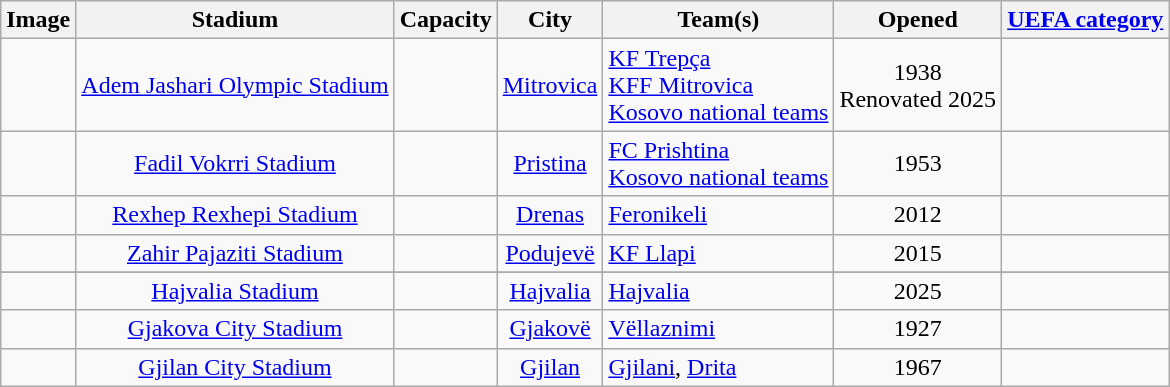<table class="wikitable sortable" style="text-align:center;">
<tr>
<th class=unsortable>Image</th>
<th>Stadium</th>
<th>Capacity</th>
<th>City</th>
<th>Team(s)</th>
<th>Opened</th>
<th><a href='#'>UEFA category</a></th>
</tr>
<tr>
<td></td>
<td><a href='#'>Adem Jashari Olympic Stadium</a></td>
<td></td>
<td><a href='#'>Mitrovica</a></td>
<td align="left"><a href='#'>KF Trepça</a><br><a href='#'>KFF Mitrovica</a><br><a href='#'>Kosovo national teams</a></td>
<td>1938<br>Renovated 2025</td>
<td></td>
</tr>
<tr>
<td></td>
<td><a href='#'>Fadil Vokrri Stadium</a></td>
<td></td>
<td><a href='#'>Pristina</a></td>
<td align="left"><a href='#'>FC Prishtina</a><br><a href='#'>Kosovo national teams</a></td>
<td>1953</td>
<td></td>
</tr>
<tr>
<td></td>
<td><a href='#'>Rexhep Rexhepi Stadium</a></td>
<td></td>
<td><a href='#'>Drenas</a></td>
<td align="left"><a href='#'>Feronikeli</a></td>
<td>2012</td>
</tr>
<tr>
<td></td>
<td><a href='#'>Zahir Pajaziti Stadium</a></td>
<td></td>
<td><a href='#'>Podujevë</a></td>
<td align="left"><a href='#'>KF Llapi</a></td>
<td>2015</td>
<td></td>
</tr>
<tr>
</tr>
<tr>
<td></td>
<td><a href='#'>Hajvalia Stadium</a></td>
<td></td>
<td><a href='#'>Hajvalia</a></td>
<td align="left"><a href='#'>Hajvalia</a></td>
<td>2025</td>
<td></td>
</tr>
<tr>
<td></td>
<td><a href='#'>Gjakova City Stadium</a></td>
<td></td>
<td><a href='#'>Gjakovë</a></td>
<td align="left"><a href='#'>Vëllaznimi</a></td>
<td>1927</td>
<td></td>
</tr>
<tr>
<td></td>
<td><a href='#'>Gjilan City Stadium</a></td>
<td></td>
<td><a href='#'>Gjilan</a></td>
<td align="left"><a href='#'>Gjilani</a>, <a href='#'>Drita</a></td>
<td>1967</td>
</tr>
</table>
